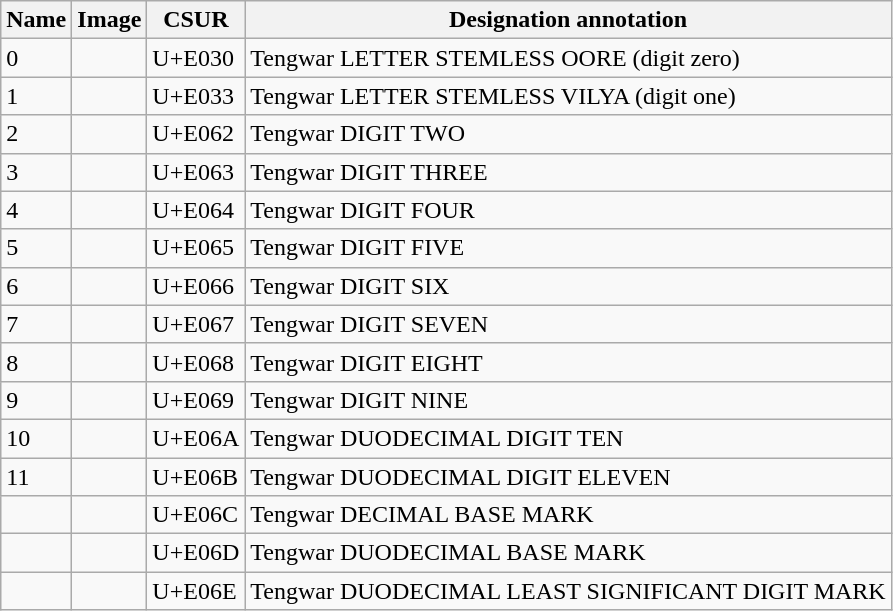<table class="wikitable">
<tr>
<th>Name</th>
<th>Image</th>
<th>CSUR</th>
<th>Designation annotation</th>
</tr>
<tr>
<td title="STEMLESS OORE">0</td>
<td></td>
<td>U+E030</td>
<td>Tengwar LETTER STEMLESS OORE (digit zero)</td>
</tr>
<tr>
<td title="STEMLESS VILYA">1</td>
<td></td>
<td>U+E033</td>
<td>Tengwar LETTER STEMLESS VILYA (digit one)</td>
</tr>
<tr>
<td>2</td>
<td></td>
<td>U+E062</td>
<td>Tengwar DIGIT TWO</td>
</tr>
<tr>
<td>3</td>
<td></td>
<td>U+E063</td>
<td>Tengwar DIGIT THREE</td>
</tr>
<tr>
<td>4</td>
<td></td>
<td>U+E064</td>
<td>Tengwar DIGIT FOUR</td>
</tr>
<tr>
<td>5</td>
<td></td>
<td>U+E065</td>
<td>Tengwar DIGIT FIVE</td>
</tr>
<tr>
<td>6</td>
<td></td>
<td>U+E066</td>
<td>Tengwar DIGIT SIX</td>
</tr>
<tr>
<td>7</td>
<td></td>
<td>U+E067</td>
<td>Tengwar DIGIT SEVEN</td>
</tr>
<tr>
<td>8</td>
<td></td>
<td>U+E068</td>
<td>Tengwar DIGIT EIGHT</td>
</tr>
<tr>
<td>9</td>
<td></td>
<td>U+E069</td>
<td>Tengwar DIGIT NINE</td>
</tr>
<tr>
<td>10</td>
<td></td>
<td>U+E06A</td>
<td>Tengwar DUODECIMAL DIGIT TEN</td>
</tr>
<tr>
<td>11</td>
<td></td>
<td>U+E06B</td>
<td>Tengwar DUODECIMAL DIGIT ELEVEN</td>
</tr>
<tr>
<td></td>
<td></td>
<td>U+E06C</td>
<td>Tengwar DECIMAL BASE MARK</td>
</tr>
<tr>
<td></td>
<td></td>
<td>U+E06D</td>
<td>Tengwar DUODECIMAL BASE MARK</td>
</tr>
<tr>
<td></td>
<td></td>
<td>U+E06E</td>
<td>Tengwar DUODECIMAL LEAST SIGNIFICANT DIGIT MARK</td>
</tr>
</table>
